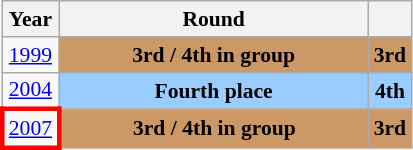<table class="wikitable" style="text-align: center; font-size:90%">
<tr>
<th>Year</th>
<th style="width:200px">Round</th>
<th></th>
</tr>
<tr>
<td><a href='#'>1999</a></td>
<td bgcolor="cc9966"><strong>3rd / 4th in group</strong></td>
<td bgcolor="cc9966"><strong>3rd</strong></td>
</tr>
<tr>
<td><a href='#'>2004</a></td>
<td bgcolor="9acdff"><strong>Fourth place</strong></td>
<td bgcolor="9acdff"><strong>4th</strong></td>
</tr>
<tr>
<td style="border: 3px solid red"><a href='#'>2007</a></td>
<td bgcolor="cc9966"><strong>3rd / 4th in group</strong></td>
<td bgcolor="cc9966"><strong>3rd</strong></td>
</tr>
</table>
